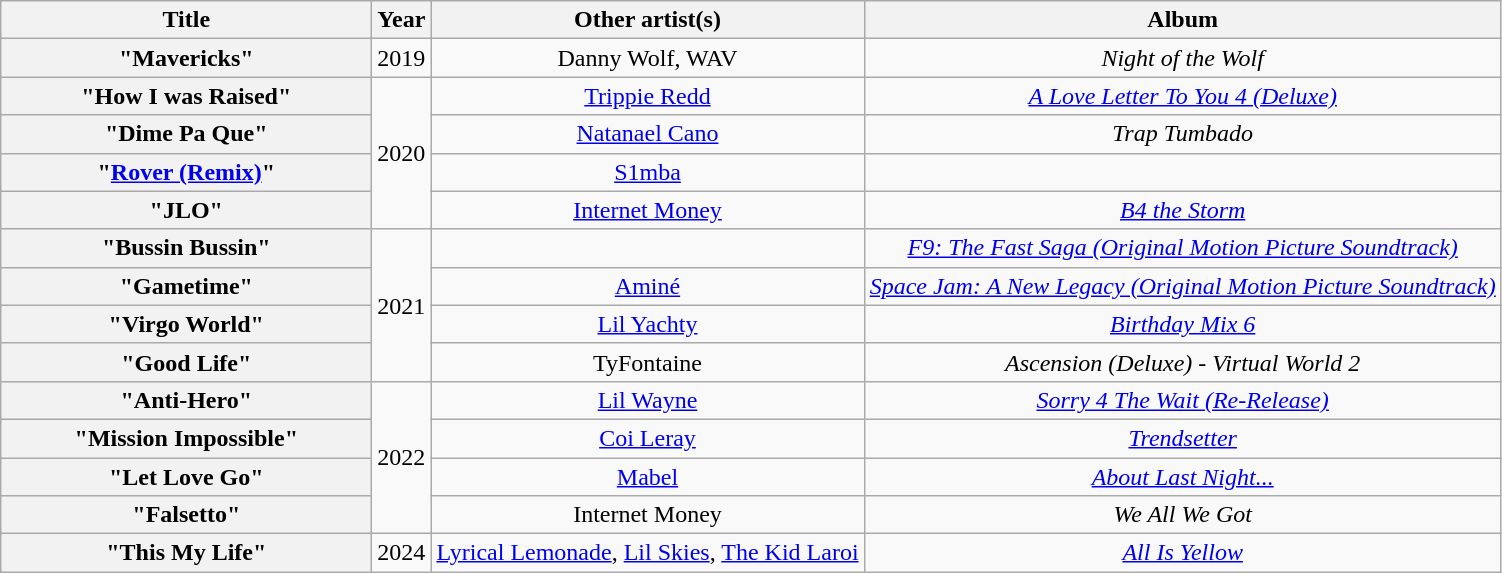<table class="wikitable plainrowheaders" style="text-align:center;">
<tr>
<th scope="col" style="width:15em;">Title</th>
<th scope="col">Year</th>
<th scope="col">Other artist(s)</th>
<th scope="col">Album</th>
</tr>
<tr>
<th scope="row">"Mavericks"</th>
<td>2019</td>
<td>Danny Wolf, WAV</td>
<td><em>Night of the Wolf</em></td>
</tr>
<tr>
<th scope="row">"How I was Raised"</th>
<td rowspan="4">2020</td>
<td><a href='#'>Trippie Redd</a></td>
<td><em><a href='#'>A Love Letter To You 4 (Deluxe)</a></em></td>
</tr>
<tr>
<th scope="row">"Dime Pa Que"</th>
<td><a href='#'>Natanael Cano</a></td>
<td><em>Trap Tumbado</em></td>
</tr>
<tr>
<th scope="row">"<a href='#'>Rover (Remix)</a>"</th>
<td><a href='#'>S1mba</a></td>
<td></td>
</tr>
<tr>
<th scope="row">"JLO"</th>
<td><a href='#'>Internet Money</a></td>
<td><em><a href='#'>B4 the Storm</a></em></td>
</tr>
<tr>
<th scope="row">"Bussin Bussin"</th>
<td rowspan="4">2021</td>
<td></td>
<td><em><a href='#'>F9: The Fast Saga (Original Motion Picture Soundtrack)</a></em></td>
</tr>
<tr>
<th scope="row">"Gametime"</th>
<td><a href='#'>Aminé</a></td>
<td><em><a href='#'>Space Jam: A New Legacy (Original Motion Picture Soundtrack)</a></em></td>
</tr>
<tr>
<th scope="row">"Virgo World"</th>
<td><a href='#'>Lil Yachty</a></td>
<td><em><a href='#'>Birthday Mix 6</a></em></td>
</tr>
<tr>
<th scope="row">"Good Life"</th>
<td>TyFontaine</td>
<td><em>Ascension (Deluxe) - Virtual World 2</em></td>
</tr>
<tr>
<th scope="row">"Anti-Hero"</th>
<td rowspan="4">2022</td>
<td><a href='#'>Lil Wayne</a></td>
<td><em><a href='#'>Sorry 4 The Wait (Re-Release)</a></em></td>
</tr>
<tr>
<th scope="row">"Mission Impossible"</th>
<td><a href='#'>Coi Leray</a></td>
<td><em><a href='#'>Trendsetter</a></em></td>
</tr>
<tr>
<th scope="row">"Let Love Go"</th>
<td><a href='#'>Mabel</a></td>
<td><em><a href='#'>About Last Night...</a></em></td>
</tr>
<tr>
<th scope="row">"Falsetto"</th>
<td>Internet Money</td>
<td><em>We All We Got</em></td>
</tr>
<tr>
<th scope="row">"This My Life"</th>
<td>2024</td>
<td><a href='#'>Lyrical Lemonade</a>, <a href='#'>Lil Skies</a>, <a href='#'>The Kid Laroi</a></td>
<td><em><a href='#'>All Is Yellow</a></em></td>
</tr>
</table>
